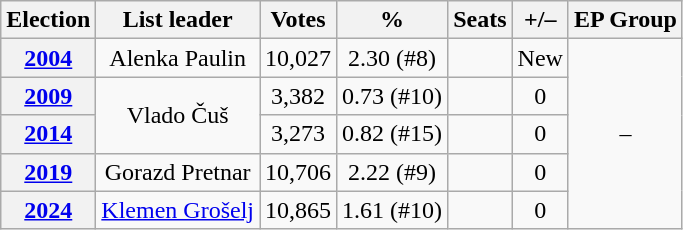<table class=wikitable style="text-align:center;">
<tr>
<th>Election</th>
<th>List leader</th>
<th>Votes</th>
<th>%</th>
<th>Seats</th>
<th>+/–</th>
<th>EP Group</th>
</tr>
<tr>
<th><a href='#'>2004</a></th>
<td>Alenka Paulin</td>
<td>10,027</td>
<td>2.30 (#8)</td>
<td></td>
<td>New</td>
<td rowspan=5>–</td>
</tr>
<tr>
<th><a href='#'>2009</a></th>
<td rowspan=2>Vlado Čuš</td>
<td>3,382</td>
<td>0.73 (#10)</td>
<td></td>
<td> 0</td>
</tr>
<tr>
<th><a href='#'>2014</a></th>
<td>3,273</td>
<td>0.82 (#15)</td>
<td></td>
<td> 0</td>
</tr>
<tr>
<th><a href='#'>2019</a></th>
<td>Gorazd Pretnar</td>
<td>10,706</td>
<td>2.22 (#9)</td>
<td></td>
<td> 0</td>
</tr>
<tr>
<th><a href='#'>2024</a></th>
<td><a href='#'>Klemen Grošelj</a></td>
<td>10,865</td>
<td>1.61 (#10)</td>
<td></td>
<td> 0</td>
</tr>
</table>
